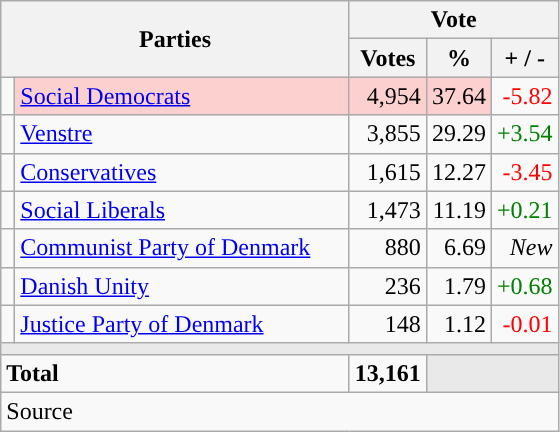<table class="wikitable" style="text-align:right;">
<tr>
<th style="text-align:centre;" rowspan="2" colspan="2" width="225">Parties</th>
<th colspan="3">Vote</th>
</tr>
<tr>
<th width="15">Votes</th>
<th width="15">%</th>
<th width="15">+ / -</th>
</tr>
<tr>
<td width="2" style="color:inherit;background:"></td>
<td bgcolor=#fbd0ce  align="left"><a href='#'>Social Democrats</a></td>
<td bgcolor=#fbd0ce>4,954</td>
<td bgcolor=#fbd0ce>37.64</td>
<td style=color:red;>-5.82</td>
</tr>
<tr>
<td width="2" style="color:inherit;background:"></td>
<td align="left"><a href='#'>Venstre</a></td>
<td>3,855</td>
<td>29.29</td>
<td style=color:green;>+3.54</td>
</tr>
<tr>
<td width="2" style="color:inherit;background:"></td>
<td align="left"><a href='#'>Conservatives</a></td>
<td>1,615</td>
<td>12.27</td>
<td style=color:red;>-3.45</td>
</tr>
<tr>
<td width="2" style="color:inherit;background:"></td>
<td align="left"><a href='#'>Social Liberals</a></td>
<td>1,473</td>
<td>11.19</td>
<td style=color:green;>+0.21</td>
</tr>
<tr>
<td width="2" style="color:inherit;background:"></td>
<td align="left"><a href='#'>Communist Party of Denmark</a></td>
<td>880</td>
<td>6.69</td>
<td><em>New</em></td>
</tr>
<tr>
<td width="2" style="color:inherit;background:"></td>
<td align="left"><a href='#'>Danish Unity</a></td>
<td>236</td>
<td>1.79</td>
<td style=color:green;>+0.68</td>
</tr>
<tr>
<td width="2" style="color:inherit;background:"></td>
<td align="left"><a href='#'>Justice Party of Denmark</a></td>
<td>148</td>
<td>1.12</td>
<td style=color:red;>-0.01</td>
</tr>
<tr>
<td colspan="7" bgcolor="#E9E9E9"></td>
</tr>
<tr>
<td align="left" colspan="2"><strong>Total</strong></td>
<td><strong>13,161</strong></td>
<td bgcolor="#E9E9E9" colspan="2"></td>
</tr>
<tr>
<td align="left" colspan="6">Source</td>
</tr>
</table>
